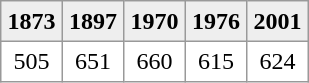<table rules="all" cellspacing="0" cellpadding="4" style="border: 1px solid #999">
<tr bgcolor="#EEEEEE">
<th>1873</th>
<th>1897</th>
<th>1970</th>
<th>1976</th>
<th>2001</th>
</tr>
<tr bgcolor="#FFFFFF">
<td align=center>505</td>
<td align=center>651</td>
<td align=center>660</td>
<td align=center>615</td>
<td align=center>624</td>
</tr>
</table>
